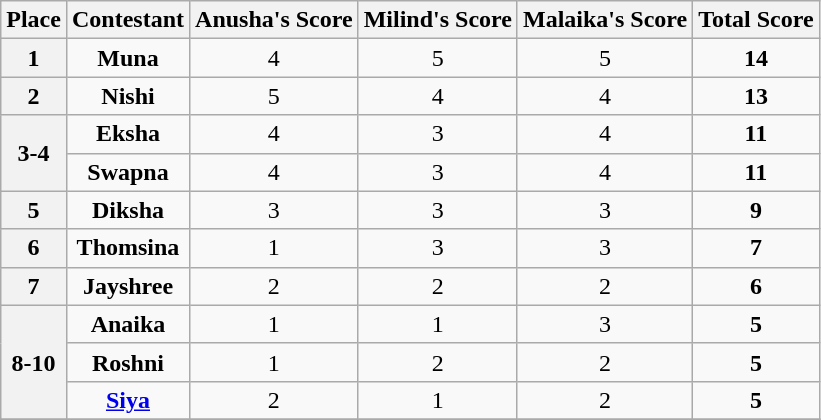<table class="wikitable" style="text-align:center">
<tr>
<th>Place</th>
<th>Contestant</th>
<th scope="col">Anusha's Score</th>
<th>Milind's Score</th>
<th>Malaika's Score</th>
<th>Total Score</th>
</tr>
<tr>
<th>1</th>
<td><strong>Muna</strong></td>
<td>4</td>
<td>5</td>
<td>5</td>
<td><strong>14</strong></td>
</tr>
<tr>
<th>2</th>
<td><strong>Nishi</strong></td>
<td>5</td>
<td>4</td>
<td>4</td>
<td><strong>13</strong></td>
</tr>
<tr>
<th rowspan="2">3-4</th>
<td><strong>Eksha</strong></td>
<td>4</td>
<td>3</td>
<td>4</td>
<td><strong>11</strong></td>
</tr>
<tr>
<td><strong>Swapna </strong></td>
<td>4</td>
<td>3</td>
<td>4</td>
<td><strong>11</strong></td>
</tr>
<tr>
<th>5</th>
<td><strong>Diksha</strong></td>
<td>3</td>
<td>3</td>
<td>3</td>
<td><strong>9</strong></td>
</tr>
<tr>
<th>6</th>
<td><strong>Thomsina</strong></td>
<td>1</td>
<td>3</td>
<td>3</td>
<td><strong>7</strong></td>
</tr>
<tr>
<th>7</th>
<td><strong>Jayshree</strong></td>
<td>2</td>
<td>2</td>
<td>2</td>
<td><strong>6</strong></td>
</tr>
<tr>
<th rowspan="3">8-10</th>
<td><strong>Anaika</strong></td>
<td>1</td>
<td>1</td>
<td>3</td>
<td><strong>5</strong></td>
</tr>
<tr>
<td><strong>Roshni</strong></td>
<td>1</td>
<td>2</td>
<td>2</td>
<td><strong>5</strong></td>
</tr>
<tr>
<td><strong><a href='#'>Siya</a></strong></td>
<td>2</td>
<td>1</td>
<td>2</td>
<td><strong>5</strong></td>
</tr>
<tr>
</tr>
</table>
